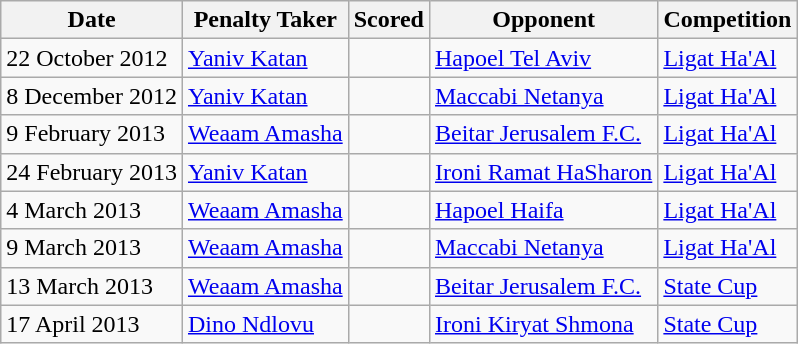<table class="wikitable">
<tr>
<th>Date</th>
<th>Penalty Taker</th>
<th>Scored</th>
<th>Opponent</th>
<th>Competition</th>
</tr>
<tr>
<td>22 October 2012</td>
<td><a href='#'>Yaniv Katan</a></td>
<td></td>
<td><a href='#'>Hapoel Tel Aviv</a></td>
<td><a href='#'>Ligat Ha'Al</a></td>
</tr>
<tr>
<td>8 December 2012</td>
<td><a href='#'>Yaniv Katan</a></td>
<td></td>
<td><a href='#'>Maccabi Netanya</a></td>
<td><a href='#'>Ligat Ha'Al</a></td>
</tr>
<tr>
<td>9 February 2013</td>
<td><a href='#'>Weaam Amasha</a></td>
<td></td>
<td><a href='#'>Beitar Jerusalem F.C.</a></td>
<td><a href='#'>Ligat Ha'Al</a></td>
</tr>
<tr>
<td>24 February 2013</td>
<td><a href='#'>Yaniv Katan</a></td>
<td></td>
<td><a href='#'>Ironi Ramat HaSharon</a></td>
<td><a href='#'>Ligat Ha'Al</a></td>
</tr>
<tr>
<td>4 March 2013</td>
<td><a href='#'>Weaam Amasha</a></td>
<td></td>
<td><a href='#'>Hapoel Haifa</a></td>
<td><a href='#'>Ligat Ha'Al</a></td>
</tr>
<tr>
<td>9 March 2013</td>
<td><a href='#'>Weaam Amasha</a></td>
<td></td>
<td><a href='#'>Maccabi Netanya</a></td>
<td><a href='#'>Ligat Ha'Al</a></td>
</tr>
<tr>
<td>13 March 2013</td>
<td><a href='#'>Weaam Amasha</a></td>
<td></td>
<td><a href='#'>Beitar Jerusalem F.C.</a></td>
<td><a href='#'>State Cup</a></td>
</tr>
<tr>
<td>17 April 2013</td>
<td><a href='#'>Dino Ndlovu</a></td>
<td></td>
<td><a href='#'>Ironi Kiryat Shmona</a></td>
<td><a href='#'>State Cup</a></td>
</tr>
</table>
